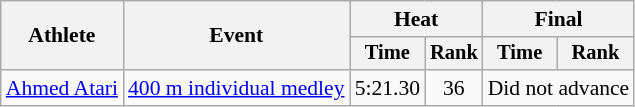<table class=wikitable style="font-size:90%">
<tr>
<th rowspan="2">Athlete</th>
<th rowspan="2">Event</th>
<th colspan="2">Heat</th>
<th colspan="2">Final</th>
</tr>
<tr style="font-size:95%">
<th scope="col">Time</th>
<th scope="col">Rank</th>
<th scope="col">Time</th>
<th scope="col">Rank</th>
</tr>
<tr align=center>
<td align=left><a href='#'>Ahmed Atari</a></td>
<td align=left><a href='#'>400 m individual medley</a></td>
<td>5:21.30</td>
<td>36</td>
<td colspan=2>Did not advance</td>
</tr>
</table>
